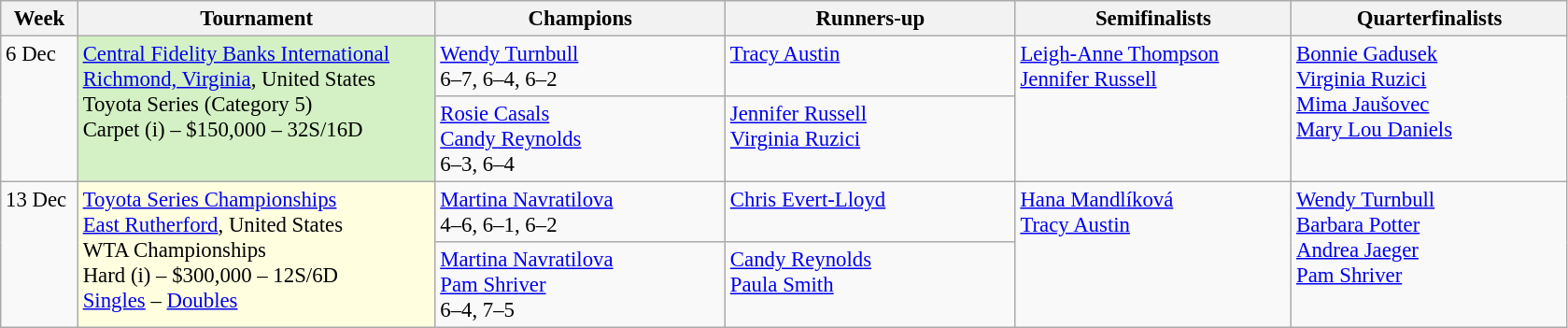<table class=wikitable style=font-size:95%>
<tr>
<th style="width:48px;">Week</th>
<th style="width:248px;">Tournament</th>
<th style="width:200px;">Champions</th>
<th style="width:200px;">Runners-up</th>
<th style="width:190px;">Semifinalists</th>
<th style="width:190px;">Quarterfinalists</th>
</tr>
<tr valign=top>
<td rowspan=2>6 Dec</td>
<td rowspan=2 bgcolor=#D4F1C5><a href='#'>Central Fidelity Banks International</a><br> <a href='#'>Richmond, Virginia</a>, United States <br>Toyota Series  (Category 5)<br>Carpet (i) – $150,000 – 32S/16D</td>
<td> <a href='#'>Wendy Turnbull</a><br>6–7, 6–4, 6–2</td>
<td> <a href='#'>Tracy Austin</a></td>
<td rowspan=2> <a href='#'>Leigh-Anne Thompson</a> <br> <a href='#'>Jennifer Russell</a></td>
<td rowspan=2> <a href='#'>Bonnie Gadusek</a> <br> <a href='#'>Virginia Ruzici</a> <br>  <a href='#'>Mima Jaušovec</a> <br> <a href='#'>Mary Lou Daniels</a></td>
</tr>
<tr valign="top">
<td> <a href='#'>Rosie Casals</a><br> <a href='#'>Candy Reynolds</a> <br>6–3, 6–4</td>
<td> <a href='#'>Jennifer Russell</a><br> <a href='#'>Virginia Ruzici</a></td>
</tr>
<tr valign=top>
<td rowspan=2>13 Dec</td>
<td rowspan=2 bgcolor=lightyellow><a href='#'>Toyota Series Championships</a><br> <a href='#'>East Rutherford</a>, United States <br>WTA Championships<br>Hard (i) – $300,000 – 12S/6D <br><a href='#'>Singles</a> – <a href='#'>Doubles</a></td>
<td> <a href='#'>Martina Navratilova</a> <br>4–6, 6–1, 6–2</td>
<td> <a href='#'>Chris Evert-Lloyd</a></td>
<td rowspan=2> <a href='#'>Hana Mandlíková</a> <br> <a href='#'>Tracy Austin</a></td>
<td rowspan=2> <a href='#'>Wendy Turnbull</a> <br> <a href='#'>Barbara Potter</a> <br>  <a href='#'>Andrea Jaeger</a> <br> <a href='#'>Pam Shriver</a><br></td>
</tr>
<tr valign="top">
<td> <a href='#'>Martina Navratilova</a><br> <a href='#'>Pam Shriver</a> <br>6–4, 7–5</td>
<td> <a href='#'>Candy Reynolds</a><br> <a href='#'>Paula Smith</a></td>
</tr>
</table>
